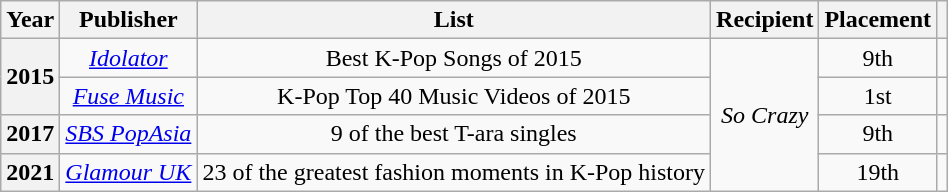<table class="wikitable sortable plainrowheaders" style="text-align:center;">
<tr>
<th>Year</th>
<th>Publisher</th>
<th>List</th>
<th>Recipient</th>
<th>Placement</th>
<th></th>
</tr>
<tr>
<th rowspan="2" align="center" scope="row">2015</th>
<td><a href='#'><em>Idolator</em></a></td>
<td>Best K-Pop Songs of 2015</td>
<td rowspan="4"><em>So Crazy</em></td>
<td align="center">9th</td>
<td></td>
</tr>
<tr>
<td><em><a href='#'>Fuse Music</a></em></td>
<td>K-Pop Top 40 Music Videos of 2015</td>
<td>1st</td>
<td></td>
</tr>
<tr>
<th align="center" scope="row">2017</th>
<td><em><a href='#'>SBS PopAsia</a></em></td>
<td>9 of the best T-ara singles</td>
<td align="center">9th</td>
<td></td>
</tr>
<tr>
<th scope="row">2021</th>
<td><em><a href='#'>Glamour UK</a></em></td>
<td>23 of the greatest fashion moments in K-Pop history</td>
<td>19th</td>
<td></td>
</tr>
</table>
